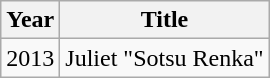<table class="wikitable">
<tr>
<th>Year</th>
<th>Title</th>
</tr>
<tr>
<td>2013</td>
<td>Juliet "Sotsu Renka"</td>
</tr>
</table>
